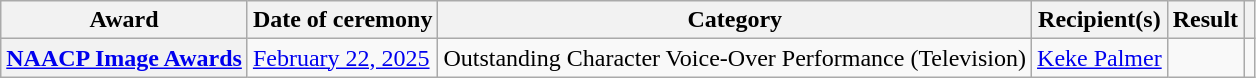<table class="wikitable sortable plainrowheaders">
<tr>
<th scope="col">Award</th>
<th scope="col">Date of ceremony</th>
<th scope="col">Category</th>
<th scope="col">Recipient(s)</th>
<th>Result</th>
<th class="unsortable" scope="col"></th>
</tr>
<tr>
<th scope="row"><a href='#'>NAACP Image Awards</a></th>
<td><a href='#'>February 22, 2025</a></td>
<td>Outstanding Character Voice-Over Performance (Television)</td>
<td><a href='#'>Keke Palmer</a></td>
<td></td>
<td align="center"></td>
</tr>
</table>
